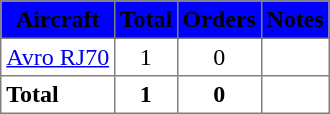<table class="toccolours" border="1" cellpadding="3" style="border-collapse:collapse;margin:1em auto">
<tr style="background:#0000FF;">
<th><span>Aircraft</span></th>
<th><span>Total</span></th>
<th><span>Orders</span></th>
<th><span>Notes</span></th>
</tr>
<tr>
<td><a href='#'>Avro RJ70</a></td>
<td style="text-align:center;">1</td>
<td style="text-align:center;">0</td>
<td></td>
</tr>
<tr>
<td><strong>Total</strong></td>
<th>1</th>
<th>0</th>
<td></td>
</tr>
</table>
